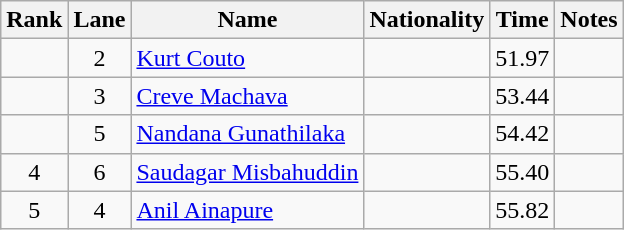<table class="wikitable sortable" style="text-align:center">
<tr>
<th>Rank</th>
<th>Lane</th>
<th>Name</th>
<th>Nationality</th>
<th>Time</th>
<th>Notes</th>
</tr>
<tr>
<td></td>
<td>2</td>
<td align=left><a href='#'>Kurt Couto</a></td>
<td align=left></td>
<td>51.97</td>
<td></td>
</tr>
<tr>
<td></td>
<td>3</td>
<td align=left><a href='#'>Creve Machava</a></td>
<td align=left></td>
<td>53.44</td>
<td></td>
</tr>
<tr>
<td></td>
<td>5</td>
<td align=left><a href='#'>Nandana Gunathilaka</a></td>
<td align=left></td>
<td>54.42</td>
<td></td>
</tr>
<tr>
<td>4</td>
<td>6</td>
<td align=left><a href='#'>Saudagar Misbahuddin</a></td>
<td align=left></td>
<td>55.40</td>
<td></td>
</tr>
<tr>
<td>5</td>
<td>4</td>
<td align=left><a href='#'>Anil Ainapure</a></td>
<td align=left></td>
<td>55.82</td>
<td></td>
</tr>
</table>
